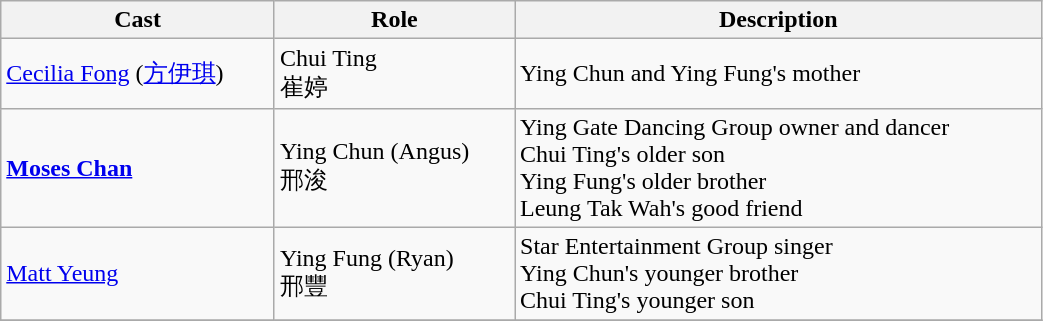<table class="wikitable" width="55%">
<tr>
<th>Cast</th>
<th>Role</th>
<th>Description</th>
</tr>
<tr>
<td><a href='#'>Cecilia Fong</a> (<a href='#'>方伊琪</a>)</td>
<td>Chui Ting<br>崔婷</td>
<td>Ying Chun and Ying Fung's mother</td>
</tr>
<tr>
<td><strong><a href='#'>Moses Chan</a></strong></td>
<td>Ying Chun (Angus)<br>邢浚</td>
<td>Ying Gate Dancing Group owner and dancer<br>Chui Ting's older son<br>Ying Fung's older brother<br>Leung Tak Wah's good friend</td>
</tr>
<tr>
<td><a href='#'>Matt Yeung</a></td>
<td>Ying Fung (Ryan)<br>邢豐</td>
<td>Star Entertainment Group singer<br>Ying Chun's younger brother<br>Chui Ting's younger son</td>
</tr>
<tr>
</tr>
</table>
